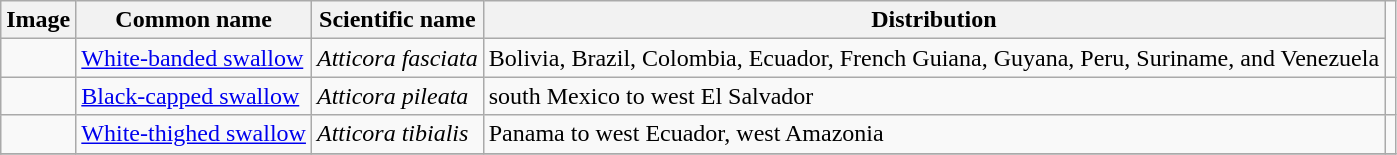<table class="wikitable">
<tr>
<th>Image</th>
<th>Common name</th>
<th>Scientific name</th>
<th>Distribution</th>
</tr>
<tr>
<td></td>
<td><a href='#'>White-banded swallow</a></td>
<td><em>Atticora fasciata</em></td>
<td>Bolivia, Brazil, Colombia, Ecuador, French Guiana, Guyana, Peru, Suriname, and Venezuela</td>
</tr>
<tr>
<td></td>
<td><a href='#'>Black-capped swallow</a></td>
<td><em>Atticora pileata</em></td>
<td>south Mexico to west El Salvador</td>
<td></td>
</tr>
<tr>
<td></td>
<td><a href='#'>White-thighed swallow</a></td>
<td><em>Atticora tibialis</em></td>
<td>Panama to west Ecuador, west Amazonia</td>
<td></td>
</tr>
<tr>
</tr>
</table>
